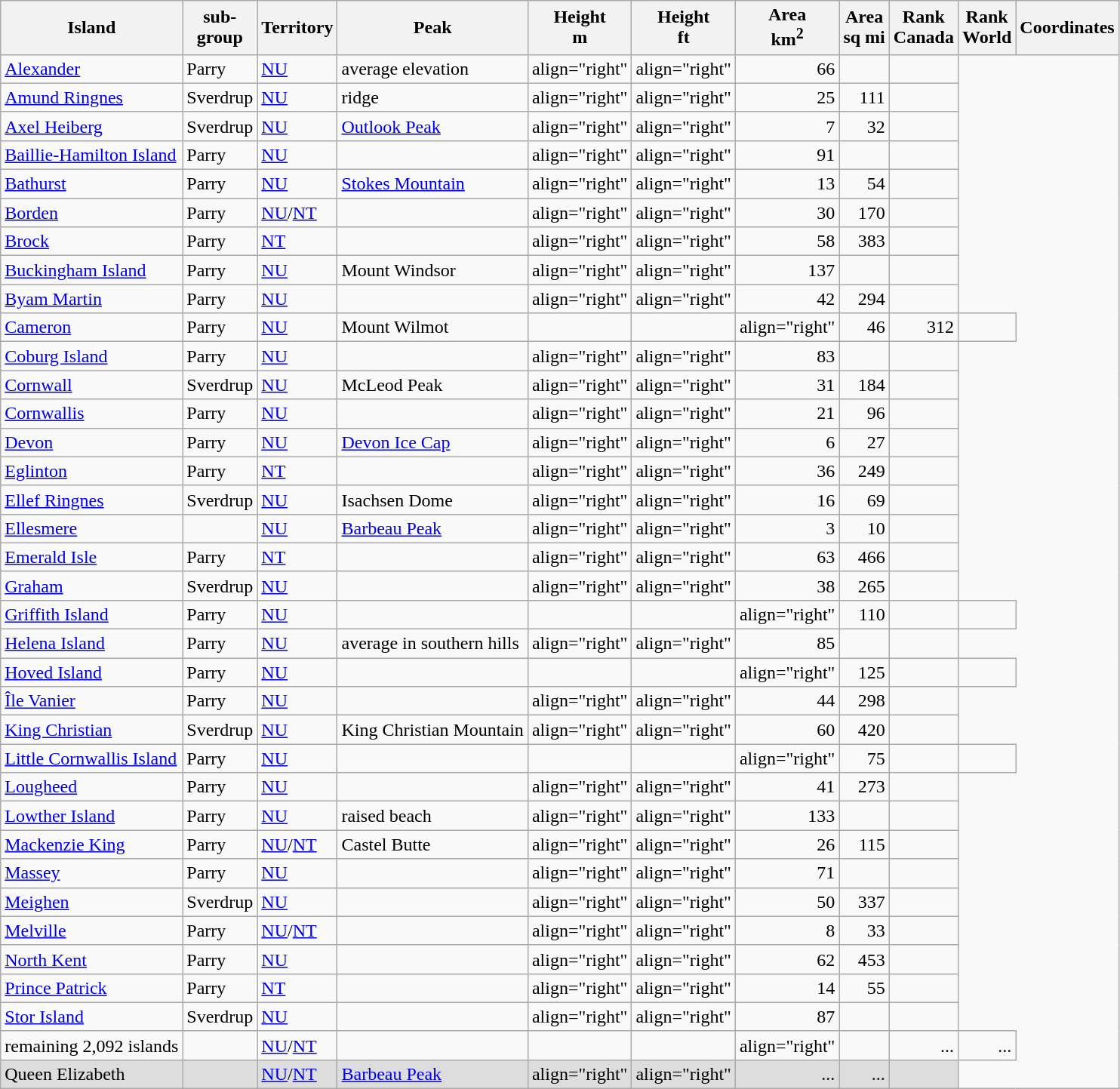<table class="wikitable sortable">
<tr ">
<th>Island</th>
<th>sub-<br>group</th>
<th>Territory</th>
<th>Peak</th>
<th>Height<br>m</th>
<th class="unsortable">Height<br>ft</th>
<th>Area<br>km<sup>2</sup></th>
<th class="unsortable">Area<br>sq mi</th>
<th class="unsortable">Rank<br>Canada</th>
<th class="unsortable">Rank<br>World</th>
<th>Coordinates</th>
</tr>
<tr>
<td><a href='#'>Alexander</a></td>
<td>Parry</td>
<td><a href='#'>NU</a></td>
<td>average elevation</td>
<td>align="right" </td>
<td>align="right" </td>
<td style="text-align:right;">66</td>
<td style="text-align:right;"> </td>
<td></td>
</tr>
<tr>
<td><a href='#'>Amund Ringnes</a></td>
<td>Sverdrup</td>
<td><a href='#'>NU</a></td>
<td>ridge</td>
<td>align="right" </td>
<td>align="right" </td>
<td style="text-align:right;">25</td>
<td style="text-align:right;">111</td>
<td></td>
</tr>
<tr>
<td><a href='#'>Axel Heiberg</a></td>
<td>Sverdrup</td>
<td><a href='#'>NU</a></td>
<td><a href='#'>Outlook Peak</a></td>
<td>align="right" </td>
<td>align="right" </td>
<td style="text-align:right;">7</td>
<td style="text-align:right;">32</td>
<td></td>
</tr>
<tr>
<td><a href='#'>Baillie-Hamilton Island</a></td>
<td>Parry</td>
<td><a href='#'>NU</a></td>
<td> </td>
<td>align="right" </td>
<td>align="right" </td>
<td style="text-align:right;">91</td>
<td style="text-align:right;"> </td>
<td></td>
</tr>
<tr>
<td><a href='#'>Bathurst</a></td>
<td>Parry</td>
<td><a href='#'>NU</a></td>
<td><a href='#'>Stokes Mountain</a></td>
<td>align="right" </td>
<td>align="right" </td>
<td style="text-align:right;">13</td>
<td style="text-align:right;">54</td>
<td></td>
</tr>
<tr>
<td><a href='#'>Borden</a></td>
<td>Parry</td>
<td><a href='#'>NU</a>/<a href='#'>NT</a></td>
<td> </td>
<td>align="right" </td>
<td>align="right" </td>
<td style="text-align:right;">30</td>
<td style="text-align:right;">170</td>
<td></td>
</tr>
<tr>
<td><a href='#'>Brock</a></td>
<td>Parry</td>
<td><a href='#'>NT</a></td>
<td> </td>
<td>align="right" </td>
<td>align="right" </td>
<td style="text-align:right;">58</td>
<td style="text-align:right;">383</td>
<td></td>
</tr>
<tr>
<td><a href='#'>Buckingham Island</a></td>
<td>Parry</td>
<td><a href='#'>NU</a></td>
<td>Mount Windsor</td>
<td>align="right" </td>
<td>align="right" </td>
<td style="text-align:right;">137</td>
<td style="text-align:right;"> </td>
<td></td>
</tr>
<tr>
<td><a href='#'>Byam Martin</a></td>
<td>Parry</td>
<td><a href='#'>NU</a></td>
<td> </td>
<td>align="right" </td>
<td>align="right" </td>
<td style="text-align:right;">42</td>
<td style="text-align:right;">294</td>
<td></td>
</tr>
<tr>
<td><a href='#'>Cameron</a></td>
<td>Parry</td>
<td><a href='#'>NU</a></td>
<td>Mount Wilmot</td>
<td style="text-align:right;"> </td>
<td> </td>
<td>align="right" </td>
<td style="text-align:right;">46</td>
<td style="text-align:right;">312</td>
<td></td>
</tr>
<tr>
<td><a href='#'>Coburg Island</a></td>
<td>Parry</td>
<td><a href='#'>NU</a></td>
<td> </td>
<td>align="right" </td>
<td>align="right" </td>
<td style="text-align:right;">83</td>
<td style="text-align:right;"> </td>
<td></td>
</tr>
<tr>
<td><a href='#'>Cornwall</a></td>
<td>Sverdrup</td>
<td><a href='#'>NU</a></td>
<td>McLeod Peak</td>
<td>align="right" </td>
<td>align="right" </td>
<td style="text-align:right;">31</td>
<td style="text-align:right;">184</td>
<td></td>
</tr>
<tr>
<td><a href='#'>Cornwallis</a></td>
<td>Parry</td>
<td><a href='#'>NU</a></td>
<td> </td>
<td>align="right" </td>
<td>align="right" </td>
<td style="text-align:right;">21</td>
<td style="text-align:right;">96</td>
<td></td>
</tr>
<tr>
<td><a href='#'>Devon</a></td>
<td>Parry</td>
<td><a href='#'>NU</a></td>
<td><a href='#'>Devon Ice Cap</a></td>
<td>align="right" </td>
<td>align="right" </td>
<td style="text-align:right;">6</td>
<td style="text-align:right;">27</td>
<td></td>
</tr>
<tr>
<td><a href='#'>Eglinton</a></td>
<td>Parry</td>
<td><a href='#'>NT</a></td>
<td> </td>
<td>align="right" </td>
<td>align="right" </td>
<td style="text-align:right;">36</td>
<td style="text-align:right;">249</td>
<td></td>
</tr>
<tr>
<td><a href='#'>Ellef Ringnes</a></td>
<td>Sverdrup</td>
<td><a href='#'>NU</a></td>
<td>Isachsen Dome</td>
<td>align="right" </td>
<td>align="right" </td>
<td style="text-align:right;">16</td>
<td style="text-align:right;">69</td>
<td></td>
</tr>
<tr>
<td><a href='#'>Ellesmere</a></td>
<td></td>
<td><a href='#'>NU</a></td>
<td><a href='#'>Barbeau Peak</a></td>
<td>align="right" </td>
<td>align="right" </td>
<td style="text-align:right;">3</td>
<td style="text-align:right;">10</td>
<td></td>
</tr>
<tr>
<td><a href='#'>Emerald Isle</a></td>
<td>Parry</td>
<td><a href='#'>NT</a></td>
<td> </td>
<td>align="right" </td>
<td>align="right" </td>
<td style="text-align:right;">63</td>
<td style="text-align:right;">466</td>
<td></td>
</tr>
<tr>
<td><a href='#'>Graham</a></td>
<td>Sverdrup</td>
<td><a href='#'>NU</a></td>
<td> </td>
<td>align="right" </td>
<td>align="right" </td>
<td style="text-align:right;">38</td>
<td style="text-align:right;">265</td>
<td></td>
</tr>
<tr>
<td><a href='#'>Griffith Island</a></td>
<td>Parry</td>
<td><a href='#'>NU</a></td>
<td> </td>
<td style="text-align:right;"> </td>
<td> </td>
<td>align="right" </td>
<td style="text-align:right;">110</td>
<td style="text-align:right;"> </td>
<td></td>
</tr>
<tr>
<td><a href='#'>Helena Island</a></td>
<td>Parry</td>
<td><a href='#'>NU</a></td>
<td>average in southern hills</td>
<td>align="right" </td>
<td>align="right" </td>
<td style="text-align:right;">85</td>
<td style="text-align:right;"> </td>
<td></td>
</tr>
<tr>
<td><a href='#'>Hoved Island</a></td>
<td>Parry</td>
<td><a href='#'>NU</a></td>
<td> </td>
<td style="text-align:right;"> </td>
<td> </td>
<td>align="right" </td>
<td style="text-align:right;">125</td>
<td style="text-align:right;"> </td>
<td></td>
</tr>
<tr>
<td><a href='#'>Île Vanier</a></td>
<td>Parry</td>
<td><a href='#'>NU</a></td>
<td> </td>
<td>align="right" </td>
<td>align="right" </td>
<td style="text-align:right;">44</td>
<td style="text-align:right;">298</td>
<td></td>
</tr>
<tr>
<td><a href='#'>King Christian</a></td>
<td>Sverdrup</td>
<td><a href='#'>NU</a></td>
<td>King Christian Mountain</td>
<td>align="right" </td>
<td>align="right" </td>
<td style="text-align:right;">60</td>
<td style="text-align:right;">420</td>
<td></td>
</tr>
<tr>
<td><a href='#'>Little Cornwallis Island</a></td>
<td>Parry</td>
<td><a href='#'>NU</a></td>
<td> </td>
<td style="text-align:right;"> </td>
<td> </td>
<td>align="right" </td>
<td style="text-align:right;">75</td>
<td style="text-align:right;"> </td>
<td></td>
</tr>
<tr>
<td><a href='#'>Lougheed</a></td>
<td>Parry</td>
<td><a href='#'>NU</a></td>
<td> </td>
<td>align="right" </td>
<td>align="right" </td>
<td style="text-align:right;">41</td>
<td style="text-align:right;">273</td>
<td></td>
</tr>
<tr>
<td><a href='#'>Lowther Island</a></td>
<td>Parry</td>
<td><a href='#'>NU</a></td>
<td>raised beach</td>
<td>align="right" </td>
<td>align="right" </td>
<td style="text-align:right;">133</td>
<td style="text-align:right;"> </td>
<td></td>
</tr>
<tr>
<td><a href='#'>Mackenzie King</a></td>
<td>Parry</td>
<td><a href='#'>NU</a>/<a href='#'>NT</a></td>
<td>Castel Butte</td>
<td>align="right" </td>
<td>align="right" </td>
<td style="text-align:right;">26</td>
<td style="text-align:right;">115</td>
<td></td>
</tr>
<tr>
<td><a href='#'>Massey</a></td>
<td>Parry</td>
<td><a href='#'>NU</a></td>
<td> </td>
<td>align="right" </td>
<td>align="right" </td>
<td style="text-align:right;">71</td>
<td style="text-align:right;"> </td>
<td></td>
</tr>
<tr>
<td><a href='#'>Meighen</a></td>
<td>Sverdrup</td>
<td><a href='#'>NU</a></td>
<td> </td>
<td>align="right" </td>
<td>align="right" </td>
<td style="text-align:right;">50</td>
<td style="text-align:right;">337</td>
<td></td>
</tr>
<tr>
<td><a href='#'>Melville</a></td>
<td>Parry</td>
<td><a href='#'>NU</a>/<a href='#'>NT</a></td>
<td> </td>
<td>align="right" </td>
<td>align="right" </td>
<td style="text-align:right;">8</td>
<td style="text-align:right;">33</td>
<td></td>
</tr>
<tr>
<td><a href='#'>North Kent</a></td>
<td>Parry</td>
<td><a href='#'>NU</a></td>
<td> </td>
<td>align="right" </td>
<td>align="right" </td>
<td style="text-align:right;">62</td>
<td style="text-align:right;">453</td>
<td></td>
</tr>
<tr>
<td><a href='#'>Prince Patrick</a></td>
<td>Parry</td>
<td><a href='#'>NT</a></td>
<td> </td>
<td>align="right" </td>
<td>align="right" </td>
<td style="text-align:right;">14</td>
<td style="text-align:right;">55</td>
<td></td>
</tr>
<tr>
<td><a href='#'>Stor Island</a></td>
<td>Sverdrup</td>
<td><a href='#'>NU</a></td>
<td> </td>
<td>align="right" </td>
<td>align="right" </td>
<td style="text-align:right;">87</td>
<td style="text-align:right;"> </td>
<td></td>
</tr>
<tr class="sortbottom">
<td>remaining 2,092 islands</td>
<td></td>
<td><a href='#'>NU</a>/<a href='#'>NT</a></td>
<td></td>
<td style="text-align:right;"></td>
<td style="text-align:right;"></td>
<td>align="right" </td>
<td></td>
<td style="text-align:right;">...</td>
<td style="text-align:right;">...</td>
</tr>
<tr style="background:#ddd;" class="sortbottom">
<td>Queen Elizabeth</td>
<td> </td>
<td><a href='#'>NU</a>/<a href='#'>NT</a></td>
<td><a href='#'>Barbeau Peak</a></td>
<td>align="right" </td>
<td>align="right" </td>
<td style="text-align:right;">...</td>
<td style="text-align:right;">...</td>
<td></td>
</tr>
</table>
